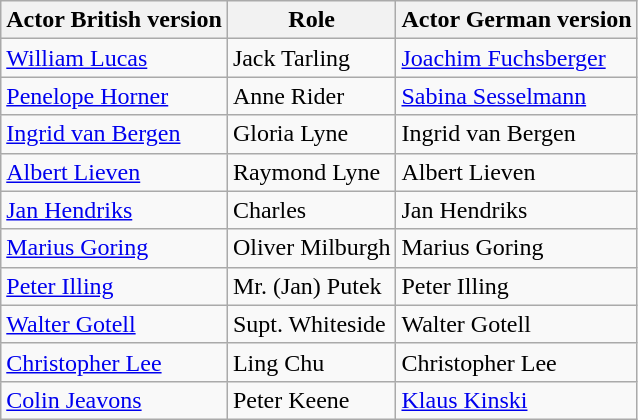<table class="wikitable">
<tr>
<th>Actor British version</th>
<th>Role</th>
<th>Actor German version</th>
</tr>
<tr>
<td><a href='#'>William Lucas</a></td>
<td>Jack Tarling</td>
<td><a href='#'>Joachim Fuchsberger</a></td>
</tr>
<tr>
<td><a href='#'>Penelope Horner</a></td>
<td>Anne Rider</td>
<td><a href='#'>Sabina Sesselmann</a></td>
</tr>
<tr>
<td><a href='#'>Ingrid van Bergen</a></td>
<td>Gloria Lyne</td>
<td>Ingrid van Bergen</td>
</tr>
<tr>
<td><a href='#'>Albert Lieven</a></td>
<td>Raymond Lyne</td>
<td>Albert Lieven</td>
</tr>
<tr>
<td><a href='#'>Jan Hendriks</a></td>
<td>Charles</td>
<td>Jan Hendriks</td>
</tr>
<tr>
<td><a href='#'>Marius Goring</a></td>
<td>Oliver Milburgh</td>
<td>Marius Goring</td>
</tr>
<tr>
<td><a href='#'>Peter Illing</a></td>
<td>Mr. (Jan) Putek</td>
<td>Peter Illing</td>
</tr>
<tr>
<td><a href='#'>Walter Gotell</a></td>
<td>Supt. Whiteside</td>
<td>Walter Gotell</td>
</tr>
<tr>
<td><a href='#'>Christopher Lee</a></td>
<td>Ling Chu</td>
<td>Christopher Lee</td>
</tr>
<tr>
<td><a href='#'>Colin Jeavons</a></td>
<td>Peter Keene</td>
<td><a href='#'>Klaus Kinski</a></td>
</tr>
</table>
